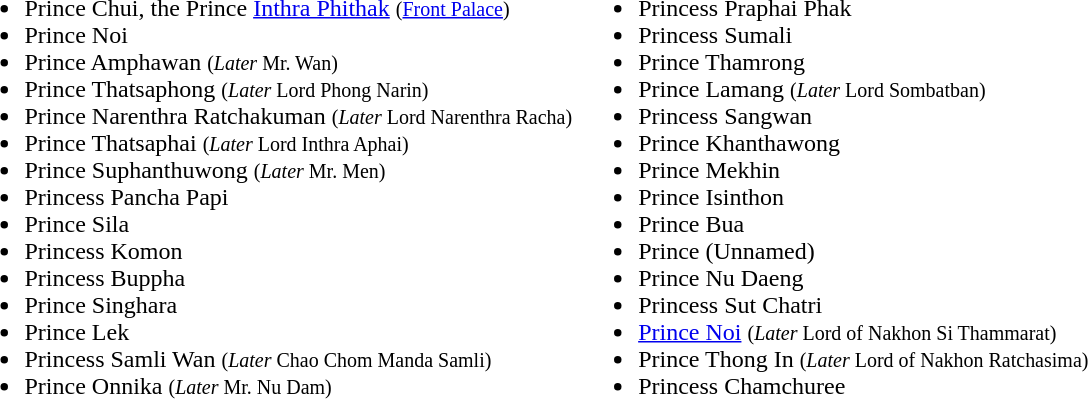<table>
<tr valign="top">
<td><br><ul><li>Prince Chui, the Prince <a href='#'>Inthra Phithak</a> <small>(<a href='#'>Front Palace</a>)</small></li><li>Prince Noi</li><li>Prince Amphawan <small>(<em>Later</em> Mr. Wan)</small></li><li>Prince Thatsaphong <small>(<em>Later</em> Lord Phong Narin)</small></li><li>Prince Narenthra Ratchakuman <small>(<em>Later</em> Lord Narenthra Racha)</small></li><li>Prince Thatsaphai <small>(<em>Later</em> Lord Inthra Aphai)</small></li><li>Prince Suphanthuwong <small>(<em>Later</em> Mr. Men)</small></li><li>Princess Pancha Papi</li><li>Prince Sila</li><li>Princess Komon</li><li>Princess Buppha</li><li>Prince Singhara</li><li>Prince Lek</li><li>Princess Samli Wan <small>(<em>Later</em> Chao Chom Manda Samli)</small></li><li>Prince Onnika <small>(<em>Later</em> Mr. Nu Dam)</small></li></ul></td>
<td><br><ul><li>Princess Praphai Phak</li><li>Princess Sumali</li><li>Prince Thamrong</li><li>Prince Lamang <small>(<em>Later</em> Lord Sombatban)</small></li><li>Princess Sangwan</li><li>Prince Khanthawong</li><li>Prince Mekhin</li><li>Prince Isinthon</li><li>Prince Bua</li><li>Prince (Unnamed)</li><li>Prince Nu Daeng</li><li>Princess Sut Chatri</li><li><a href='#'>Prince Noi</a> <small>(<em>Later</em> Lord of Nakhon Si Thammarat)</small></li><li>Prince Thong In <small>(<em>Later</em> Lord of Nakhon Ratchasima)</small></li><li>Princess Chamchuree</li></ul></td>
</tr>
</table>
